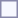<table style="border:1px solid #8888aa; background-color:#f7f8ff; padding:5px; font-size:95%; margin: 0px 12px 12px 0px;">
</table>
